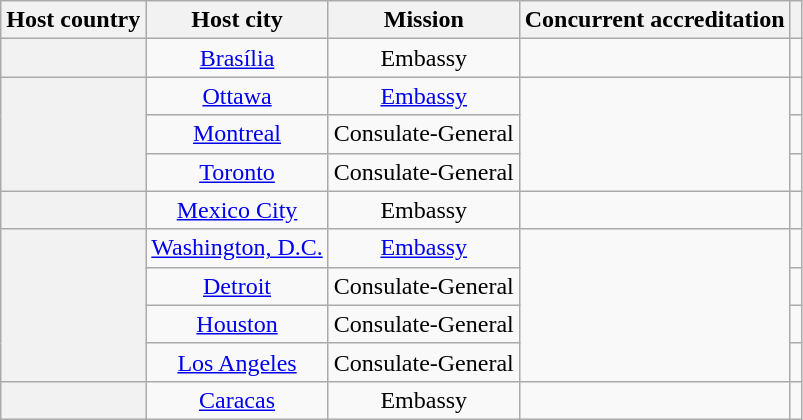<table class="wikitable plainrowheaders" style="text-align:center">
<tr>
<th scope="col">Host country</th>
<th scope="col">Host city</th>
<th scope="col">Mission</th>
<th scope="col">Concurrent accreditation</th>
<th scope="col"></th>
</tr>
<tr>
<th scope="row"></th>
<td><a href='#'>Brasília</a></td>
<td>Embassy</td>
<td></td>
<td></td>
</tr>
<tr>
<th scope="row" rowspan="3"></th>
<td><a href='#'>Ottawa</a></td>
<td><a href='#'>Embassy</a></td>
<td rowspan="3"></td>
<td></td>
</tr>
<tr>
<td><a href='#'>Montreal</a></td>
<td>Consulate-General</td>
<td></td>
</tr>
<tr>
<td><a href='#'>Toronto</a></td>
<td>Consulate-General</td>
<td></td>
</tr>
<tr>
<th scope="row"></th>
<td><a href='#'>Mexico City</a></td>
<td>Embassy</td>
<td></td>
<td></td>
</tr>
<tr>
<th scope="row" rowspan="4"></th>
<td><a href='#'>Washington, D.C.</a></td>
<td><a href='#'>Embassy</a></td>
<td rowspan="4"></td>
<td></td>
</tr>
<tr>
<td><a href='#'>Detroit</a></td>
<td>Consulate-General</td>
<td></td>
</tr>
<tr>
<td><a href='#'>Houston</a></td>
<td>Consulate-General</td>
<td></td>
</tr>
<tr>
<td><a href='#'>Los Angeles</a></td>
<td>Consulate-General</td>
<td></td>
</tr>
<tr>
<th scope="row"></th>
<td><a href='#'>Caracas</a></td>
<td>Embassy</td>
<td></td>
<td></td>
</tr>
</table>
